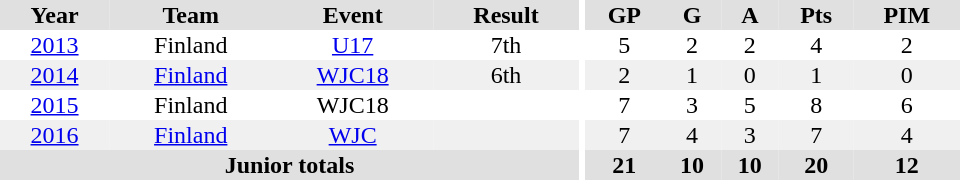<table border="0" cellpadding="1" cellspacing="0" ID="Table3" style="text-align:center; width:40em">
<tr ALIGN="center" bgcolor="#e0e0e0">
<th>Year</th>
<th>Team</th>
<th>Event</th>
<th>Result</th>
<th rowspan="99" bgcolor="#ffffff"></th>
<th>GP</th>
<th>G</th>
<th>A</th>
<th>Pts</th>
<th>PIM</th>
</tr>
<tr>
<td><a href='#'>2013</a></td>
<td>Finland</td>
<td><a href='#'>U17</a></td>
<td>7th</td>
<td>5</td>
<td>2</td>
<td>2</td>
<td>4</td>
<td>2</td>
</tr>
<tr bgcolor="#f0f0f0">
<td><a href='#'>2014</a></td>
<td><a href='#'>Finland</a></td>
<td><a href='#'>WJC18</a></td>
<td>6th</td>
<td>2</td>
<td>1</td>
<td>0</td>
<td>1</td>
<td>0</td>
</tr>
<tr>
<td><a href='#'>2015</a></td>
<td>Finland</td>
<td>WJC18</td>
<td></td>
<td>7</td>
<td>3</td>
<td>5</td>
<td>8</td>
<td>6</td>
</tr>
<tr bgcolor="#f0f0f0">
<td><a href='#'>2016</a></td>
<td><a href='#'>Finland</a></td>
<td><a href='#'>WJC</a></td>
<td></td>
<td>7</td>
<td>4</td>
<td>3</td>
<td>7</td>
<td>4</td>
</tr>
<tr bgcolor="#e0e0e0">
<th colspan="4">Junior totals</th>
<th>21</th>
<th>10</th>
<th>10</th>
<th>20</th>
<th>12</th>
</tr>
</table>
